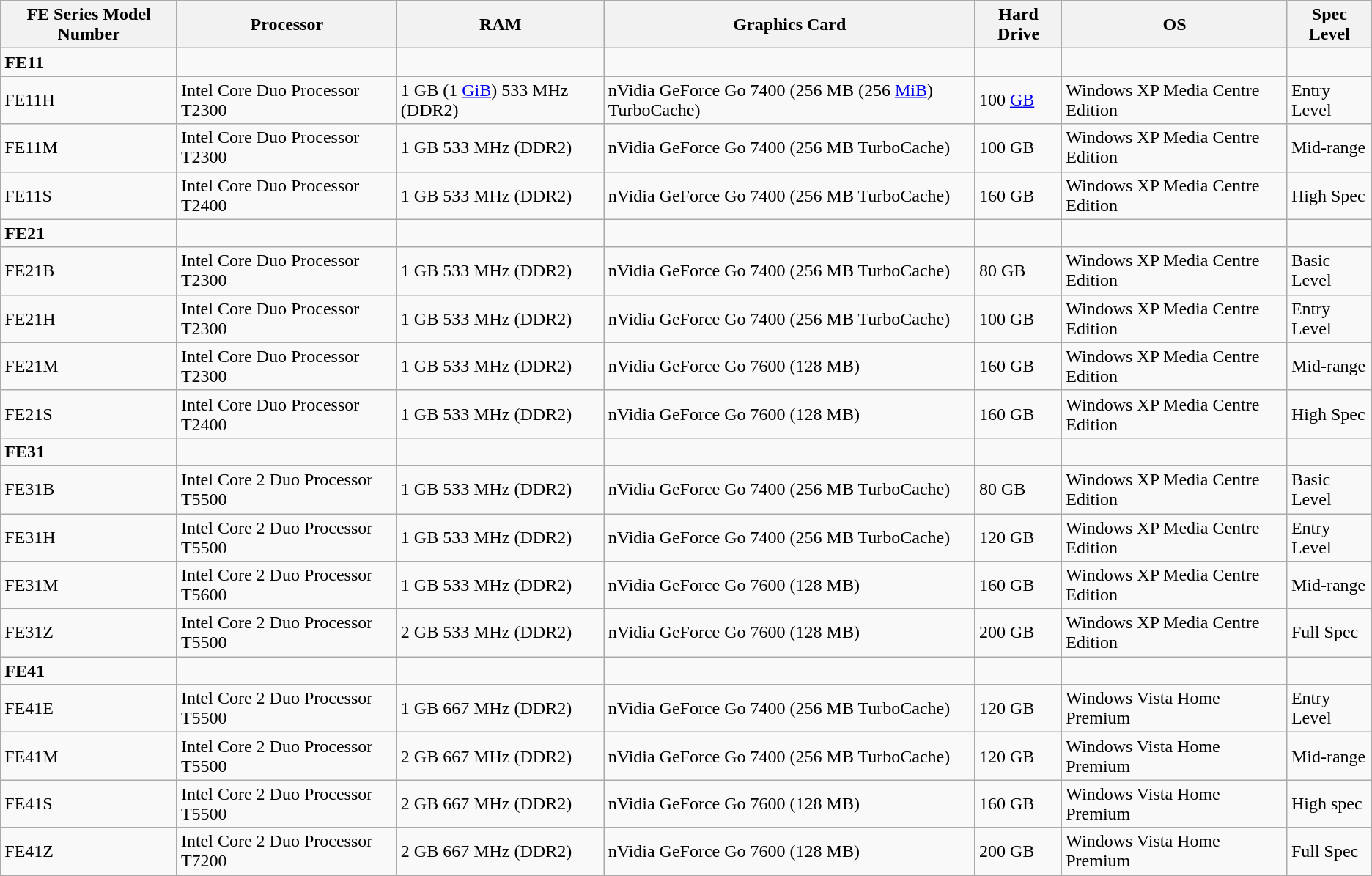<table class="wikitable">
<tr>
<th>FE Series Model Number</th>
<th>Processor</th>
<th>RAM</th>
<th>Graphics Card</th>
<th>Hard Drive</th>
<th>OS</th>
<th>Spec Level</th>
</tr>
<tr>
<td><strong>FE11</strong></td>
<td></td>
<td></td>
<td></td>
<td></td>
<td></td>
</tr>
<tr>
<td>FE11H</td>
<td>Intel Core Duo Processor T2300</td>
<td>1 GB (1 <a href='#'>GiB</a>) 533 MHz (DDR2)</td>
<td>nVidia GeForce Go 7400 (256 MB (256 <a href='#'>MiB</a>) TurboCache)</td>
<td>100 <a href='#'>GB</a></td>
<td>Windows XP Media Centre Edition</td>
<td>Entry Level</td>
</tr>
<tr>
<td>FE11M</td>
<td>Intel Core Duo Processor T2300</td>
<td>1 GB 533 MHz (DDR2)</td>
<td>nVidia GeForce Go 7400 (256 MB TurboCache)</td>
<td>100 GB</td>
<td>Windows XP Media Centre Edition</td>
<td>Mid-range</td>
</tr>
<tr>
<td>FE11S</td>
<td>Intel Core Duo Processor T2400</td>
<td>1 GB 533 MHz (DDR2)</td>
<td>nVidia GeForce Go 7400 (256 MB TurboCache)</td>
<td>160 GB</td>
<td>Windows XP Media Centre Edition</td>
<td>High Spec</td>
</tr>
<tr>
<td><strong>FE21</strong></td>
<td></td>
<td></td>
<td></td>
<td></td>
<td></td>
<td></td>
</tr>
<tr>
<td>FE21B</td>
<td>Intel Core Duo Processor T2300</td>
<td>1 GB 533 MHz (DDR2)</td>
<td>nVidia GeForce Go 7400 (256 MB TurboCache)</td>
<td>80 GB</td>
<td>Windows XP Media Centre Edition</td>
<td>Basic Level</td>
</tr>
<tr>
<td>FE21H</td>
<td>Intel Core Duo Processor T2300</td>
<td>1 GB 533 MHz (DDR2)</td>
<td>nVidia GeForce Go 7400 (256 MB TurboCache)</td>
<td>100 GB</td>
<td>Windows XP Media Centre Edition</td>
<td>Entry Level</td>
</tr>
<tr>
<td>FE21M</td>
<td>Intel Core Duo Processor T2300</td>
<td>1 GB 533 MHz (DDR2)</td>
<td>nVidia GeForce Go 7600 (128 MB)</td>
<td>160 GB</td>
<td>Windows XP Media Centre Edition</td>
<td>Mid-range</td>
</tr>
<tr>
<td>FE21S</td>
<td>Intel Core Duo Processor T2400</td>
<td>1 GB 533 MHz (DDR2)</td>
<td>nVidia GeForce Go 7600 (128 MB)</td>
<td>160 GB</td>
<td>Windows XP Media Centre Edition</td>
<td>High Spec</td>
</tr>
<tr>
<td><strong>FE31</strong></td>
<td></td>
<td></td>
<td></td>
<td></td>
<td></td>
</tr>
<tr>
<td>FE31B</td>
<td>Intel Core 2 Duo Processor T5500</td>
<td>1 GB 533 MHz (DDR2)</td>
<td>nVidia GeForce Go 7400 (256  MB TurboCache)</td>
<td>80 GB</td>
<td>Windows XP Media Centre Edition</td>
<td>Basic Level</td>
</tr>
<tr>
<td>FE31H</td>
<td>Intel Core 2 Duo Processor T5500</td>
<td>1 GB 533 MHz (DDR2)</td>
<td>nVidia GeForce Go 7400 (256 MB TurboCache)</td>
<td>120 GB</td>
<td>Windows XP Media Centre Edition</td>
<td>Entry Level</td>
</tr>
<tr>
<td>FE31M</td>
<td>Intel Core 2 Duo Processor T5600</td>
<td>1 GB 533 MHz (DDR2)</td>
<td>nVidia GeForce Go 7600 (128 MB)</td>
<td>160 GB</td>
<td>Windows XP Media Centre Edition</td>
<td>Mid-range</td>
</tr>
<tr>
<td>FE31Z</td>
<td>Intel Core 2 Duo Processor T5500</td>
<td>2 GB 533 MHz (DDR2)</td>
<td>nVidia GeForce Go 7600 (128 MB)</td>
<td>200 GB</td>
<td>Windows XP Media Centre Edition</td>
<td>Full Spec</td>
</tr>
<tr>
<td><strong>FE41</strong></td>
<td></td>
<td></td>
<td></td>
<td></td>
<td></td>
</tr>
<tr>
</tr>
<tr>
<td>FE41E</td>
<td>Intel Core 2 Duo Processor T5500</td>
<td>1 GB 667 MHz (DDR2)</td>
<td>nVidia GeForce Go 7400 (256 MB TurboCache)</td>
<td>120 GB</td>
<td>Windows Vista Home Premium</td>
<td>Entry Level</td>
</tr>
<tr>
<td>FE41M</td>
<td>Intel Core 2 Duo Processor T5500</td>
<td>2 GB 667 MHz (DDR2)</td>
<td>nVidia GeForce Go 7400 (256 MB TurboCache)</td>
<td>120 GB</td>
<td>Windows Vista Home Premium</td>
<td>Mid-range</td>
</tr>
<tr>
<td>FE41S</td>
<td>Intel Core 2 Duo Processor T5500</td>
<td>2 GB 667 MHz (DDR2)</td>
<td>nVidia GeForce Go 7600 (128 MB)</td>
<td>160 GB</td>
<td>Windows Vista Home Premium</td>
<td>High spec</td>
</tr>
<tr>
<td>FE41Z</td>
<td>Intel Core 2 Duo Processor T7200</td>
<td>2 GB 667 MHz (DDR2)</td>
<td>nVidia GeForce Go 7600 (128 MB)</td>
<td>200 GB</td>
<td>Windows Vista Home Premium</td>
<td>Full Spec</td>
</tr>
<tr>
</tr>
</table>
